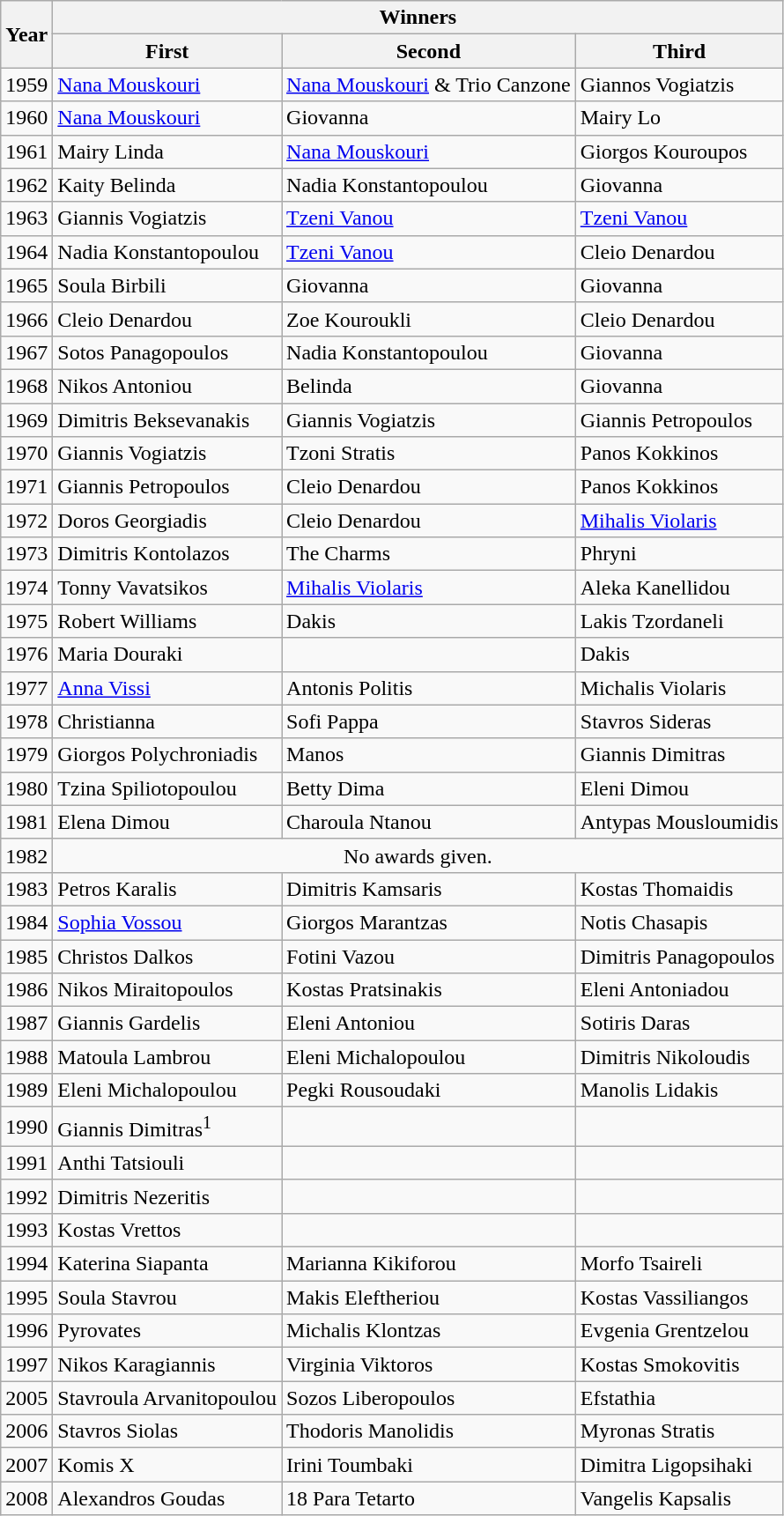<table class="wikitable">
<tr>
<th align="center" rowspan="2">Year</th>
<th align="center" colspan="3">Winners</th>
</tr>
<tr>
<th align="center">First</th>
<th align="center">Second</th>
<th align="center">Third</th>
</tr>
<tr>
<td>1959</td>
<td><a href='#'>Nana Mouskouri</a></td>
<td><a href='#'>Nana Mouskouri</a> & Trio Canzone</td>
<td>Giannos Vogiatzis</td>
</tr>
<tr>
<td>1960</td>
<td><a href='#'>Nana Mouskouri</a></td>
<td>Giovanna</td>
<td>Mairy Lo</td>
</tr>
<tr>
<td>1961</td>
<td>Mairy Linda</td>
<td><a href='#'>Nana Mouskouri</a></td>
<td>Giorgos Kouroupos</td>
</tr>
<tr>
<td>1962</td>
<td>Kaity Belinda</td>
<td>Nadia Konstantopoulou</td>
<td>Giovanna</td>
</tr>
<tr>
<td>1963</td>
<td>Giannis Vogiatzis</td>
<td><a href='#'>Tzeni Vanou</a></td>
<td><a href='#'>Tzeni Vanou</a></td>
</tr>
<tr>
<td>1964</td>
<td>Nadia Konstantopoulou</td>
<td><a href='#'>Tzeni Vanou</a></td>
<td>Cleio Denardou</td>
</tr>
<tr>
<td>1965</td>
<td>Soula Birbili</td>
<td>Giovanna</td>
<td>Giovanna</td>
</tr>
<tr>
<td>1966</td>
<td>Cleio Denardou</td>
<td>Zoe Kouroukli</td>
<td>Cleio Denardou</td>
</tr>
<tr>
<td>1967</td>
<td>Sotos Panagopoulos</td>
<td>Nadia Konstantopoulou</td>
<td>Giovanna</td>
</tr>
<tr>
<td>1968</td>
<td>Nikos Antoniou</td>
<td>Belinda</td>
<td>Giovanna</td>
</tr>
<tr>
<td>1969</td>
<td>Dimitris Beksevanakis</td>
<td>Giannis Vogiatzis</td>
<td>Giannis Petropoulos</td>
</tr>
<tr>
<td>1970</td>
<td>Giannis Vogiatzis</td>
<td>Tzoni Stratis</td>
<td>Panos Kokkinos</td>
</tr>
<tr>
<td>1971</td>
<td>Giannis Petropoulos</td>
<td>Cleio Denardou</td>
<td>Panos Kokkinos</td>
</tr>
<tr>
<td>1972</td>
<td>Doros Georgiadis</td>
<td>Cleio Denardou</td>
<td><a href='#'>Mihalis Violaris</a></td>
</tr>
<tr>
<td>1973</td>
<td>Dimitris Kontolazos</td>
<td>The Charms</td>
<td>Phryni</td>
</tr>
<tr>
<td>1974</td>
<td>Tonny Vavatsikos</td>
<td><a href='#'>Mihalis Violaris</a></td>
<td>Aleka Kanellidou</td>
</tr>
<tr>
<td>1975</td>
<td>Robert Williams</td>
<td>Dakis</td>
<td>Lakis Tzordaneli</td>
</tr>
<tr>
<td>1976</td>
<td>Maria Douraki</td>
<td></td>
<td>Dakis</td>
</tr>
<tr>
<td>1977</td>
<td><a href='#'>Anna Vissi</a></td>
<td>Antonis Politis</td>
<td>Michalis Violaris</td>
</tr>
<tr>
<td>1978</td>
<td>Christianna</td>
<td>Sofi Pappa</td>
<td>Stavros Sideras</td>
</tr>
<tr>
<td>1979</td>
<td>Giorgos Polychroniadis</td>
<td>Manos</td>
<td>Giannis Dimitras</td>
</tr>
<tr>
<td>1980</td>
<td>Tzina Spiliotopoulou</td>
<td>Betty Dima</td>
<td>Eleni Dimou</td>
</tr>
<tr>
<td>1981</td>
<td>Elena Dimou</td>
<td>Charoula Ntanou</td>
<td>Antypas Mousloumidis</td>
</tr>
<tr>
<td>1982</td>
<td colspan="3" align="center">No awards given.</td>
</tr>
<tr>
<td>1983</td>
<td>Petros Karalis</td>
<td>Dimitris Kamsaris</td>
<td>Kostas Thomaidis</td>
</tr>
<tr>
<td>1984</td>
<td><a href='#'>Sophia Vossou</a></td>
<td>Giorgos Marantzas</td>
<td>Notis Chasapis</td>
</tr>
<tr>
<td>1985</td>
<td>Christos Dalkos</td>
<td>Fotini Vazou</td>
<td>Dimitris Panagopoulos</td>
</tr>
<tr>
<td>1986</td>
<td>Nikos Miraitopoulos</td>
<td>Kostas Pratsinakis</td>
<td>Eleni Antoniadou</td>
</tr>
<tr>
<td>1987</td>
<td>Giannis Gardelis</td>
<td>Eleni Antoniou</td>
<td>Sotiris Daras</td>
</tr>
<tr>
<td>1988</td>
<td>Matoula Lambrou</td>
<td>Eleni Michalopoulou</td>
<td>Dimitris Nikoloudis</td>
</tr>
<tr>
<td>1989</td>
<td>Eleni Michalopoulou</td>
<td>Pegki Rousoudaki</td>
<td>Manolis Lidakis</td>
</tr>
<tr>
<td>1990</td>
<td>Giannis Dimitras<sup>1</sup></td>
<td></td>
<td></td>
</tr>
<tr>
<td>1991</td>
<td>Anthi Tatsiouli</td>
<td></td>
<td></td>
</tr>
<tr>
<td>1992</td>
<td>Dimitris Nezeritis</td>
<td></td>
<td></td>
</tr>
<tr>
<td>1993</td>
<td>Kostas Vrettos</td>
<td></td>
<td></td>
</tr>
<tr>
<td>1994</td>
<td>Katerina Siapanta</td>
<td>Marianna Kikiforou</td>
<td>Morfo Tsaireli</td>
</tr>
<tr>
<td>1995</td>
<td>Soula Stavrou</td>
<td>Makis Eleftheriou</td>
<td>Kostas Vassiliangos</td>
</tr>
<tr>
<td>1996</td>
<td>Pyrovates</td>
<td>Michalis Klontzas</td>
<td>Evgenia Grentzelou</td>
</tr>
<tr>
<td>1997</td>
<td>Nikos Karagiannis</td>
<td>Virginia Viktoros</td>
<td>Kostas Smokovitis</td>
</tr>
<tr>
<td>2005</td>
<td>Stavroula Arvanitopoulou</td>
<td>Sozos Liberopoulos</td>
<td>Efstathia</td>
</tr>
<tr>
<td>2006</td>
<td>Stavros Siolas</td>
<td>Thodoris Manolidis</td>
<td>Myronas Stratis</td>
</tr>
<tr>
<td>2007</td>
<td>Komis X</td>
<td>Irini Toumbaki</td>
<td>Dimitra Ligopsihaki</td>
</tr>
<tr>
<td>2008</td>
<td>Alexandros Goudas</td>
<td>18 Para Tetarto</td>
<td>Vangelis Kapsalis</td>
</tr>
</table>
